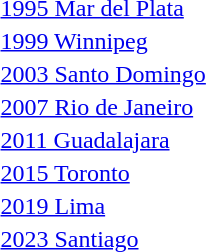<table>
<tr>
<td rowspan=2><a href='#'>1995 Mar del Plata</a><br></td>
<td rowspan=2></td>
<td rowspan=2></td>
<td></td>
</tr>
<tr>
<td></td>
</tr>
<tr>
<td rowspan=2><a href='#'>1999 Winnipeg</a><br></td>
<td rowspan=2></td>
<td rowspan=2></td>
<td></td>
</tr>
<tr>
<td></td>
</tr>
<tr>
<td rowspan=2><a href='#'>2003 Santo Domingo</a><br></td>
<td rowspan=2></td>
<td rowspan=2></td>
<td></td>
</tr>
<tr>
<td></td>
</tr>
<tr>
<td rowspan=2><a href='#'>2007 Rio de Janeiro</a><br></td>
<td rowspan=2></td>
<td rowspan=2></td>
<td></td>
</tr>
<tr>
<td></td>
</tr>
<tr>
<td rowspan=2><a href='#'>2011 Guadalajara</a><br></td>
<td rowspan=2></td>
<td rowspan=2></td>
<td></td>
</tr>
<tr>
<td></td>
</tr>
<tr>
<td rowspan=2><a href='#'>2015 Toronto</a><br></td>
<td rowspan=2></td>
<td rowspan=2></td>
<td></td>
</tr>
<tr>
<td></td>
</tr>
<tr>
<td rowspan=2><a href='#'>2019 Lima</a><br></td>
<td rowspan=2></td>
<td rowspan=2></td>
<td></td>
</tr>
<tr>
<td></td>
</tr>
<tr>
<td rowspan=2><a href='#'>2023 Santiago</a><br></td>
<td rowspan=2></td>
<td rowspan=2></td>
<td></td>
</tr>
<tr>
<td></td>
</tr>
</table>
